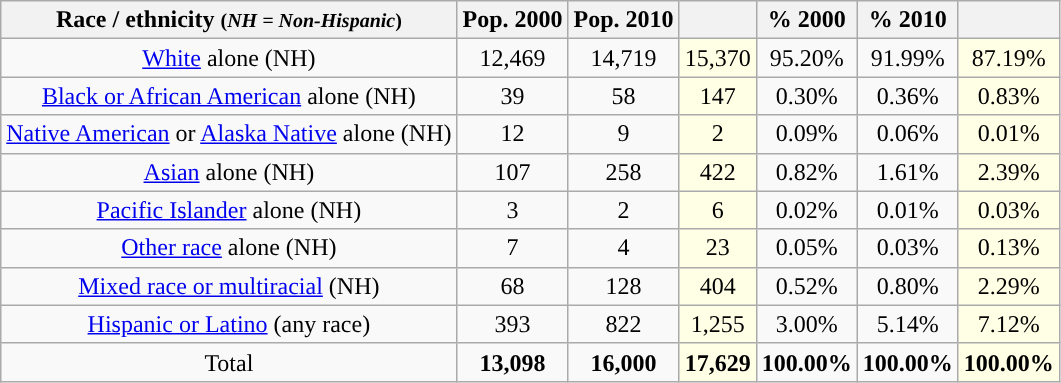<table class="wikitable" style="text-align:center;">
<tr>
<th>Race / ethnicity <small>(<em>NH = Non-Hispanic</em>)</small></th>
<th>Pop. 2000</th>
<th>Pop. 2010</th>
<th></th>
<th>% 2000</th>
<th>% 2010</th>
<th></th>
</tr>
<tr>
<td><a href='#'>White</a> alone (NH)</td>
<td>12,469</td>
<td>14,719</td>
<td style='background: #ffffe6;'>15,370</td>
<td>95.20%</td>
<td>91.99%</td>
<td style='background: #ffffe6;'>87.19%</td>
</tr>
<tr>
<td><a href='#'>Black or African American</a> alone (NH)</td>
<td>39</td>
<td>58</td>
<td style='background: #ffffe6;'>147</td>
<td>0.30%</td>
<td>0.36%</td>
<td style='background: #ffffe6;'>0.83%</td>
</tr>
<tr>
<td><a href='#'>Native American</a> or <a href='#'>Alaska Native</a> alone (NH)</td>
<td>12</td>
<td>9</td>
<td style='background: #ffffe6;'>2</td>
<td>0.09%</td>
<td>0.06%</td>
<td style='background: #ffffe6;'>0.01%</td>
</tr>
<tr>
<td><a href='#'>Asian</a> alone (NH)</td>
<td>107</td>
<td>258</td>
<td style='background: #ffffe6;'>422</td>
<td>0.82%</td>
<td>1.61%</td>
<td style='background: #ffffe6;'>2.39%</td>
</tr>
<tr>
<td><a href='#'>Pacific Islander</a> alone (NH)</td>
<td>3</td>
<td>2</td>
<td style='background: #ffffe6;'>6</td>
<td>0.02%</td>
<td>0.01%</td>
<td style='background: #ffffe6;'>0.03%</td>
</tr>
<tr>
<td><a href='#'>Other race</a> alone (NH)</td>
<td>7</td>
<td>4</td>
<td style='background: #ffffe6;'>23</td>
<td>0.05%</td>
<td>0.03%</td>
<td style='background: #ffffe6;'>0.13%</td>
</tr>
<tr>
<td><a href='#'>Mixed race or multiracial</a> (NH)</td>
<td>68</td>
<td>128</td>
<td style='background: #ffffe6;'>404</td>
<td>0.52%</td>
<td>0.80%</td>
<td style='background: #ffffe6;'>2.29%</td>
</tr>
<tr>
<td><a href='#'>Hispanic or Latino</a> (any race)</td>
<td>393</td>
<td>822</td>
<td style='background: #ffffe6;'>1,255</td>
<td>3.00%</td>
<td>5.14%</td>
<td style='background: #ffffe6;'>7.12%</td>
</tr>
<tr>
<td>Total</td>
<td><strong>13,098</strong></td>
<td><strong>16,000</strong></td>
<td style='background: #ffffe6;'><strong>17,629</strong></td>
<td><strong>100.00%</strong></td>
<td><strong>100.00%</strong></td>
<td style='background: #ffffe6;'><strong>100.00%</strong></td>
</tr>
</table>
